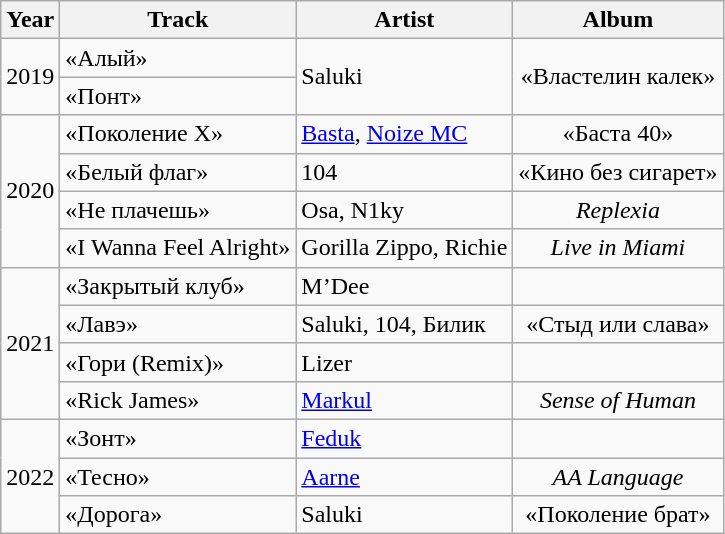<table class="wikitable" style="text-align:center">
<tr>
<th>Year</th>
<th>Track</th>
<th>Artist</th>
<th>Album</th>
</tr>
<tr>
<td rowspan="2">2019</td>
<td style="text-align:left">«Алый»</td>
<td rowspan="2" style="text-align:left">Saluki</td>
<td rowspan="2">«Властелин калек»</td>
</tr>
<tr>
<td style="text-align:left">«Понт»</td>
</tr>
<tr>
<td rowspan="4">2020</td>
<td style="text-align:left">«Поколение Х»</td>
<td style="text-align:left"><a href='#'>Basta</a>, <a href='#'>Noize MC</a></td>
<td>«Баста 40»</td>
</tr>
<tr>
<td style="text-align:left">«Белый флаг»</td>
<td style="text-align:left">104</td>
<td>«Кино без сигарет»</td>
</tr>
<tr>
<td style="text-align:left">«Не плачешь»</td>
<td style="text-align:left">Osa, N1ky</td>
<td><em>Replexia</em></td>
</tr>
<tr>
<td style="text-align:left">«I Wanna Feel Alright»</td>
<td style="text-align:left">Gorilla Zippo, Richie</td>
<td><em>Live in Miami</em></td>
</tr>
<tr>
<td rowspan="4">2021</td>
<td style="text-align:left">«Закрытый клуб»</td>
<td style="text-align:left">M’Dee</td>
<td></td>
</tr>
<tr>
<td style="text-align:left">«Лавэ»</td>
<td style="text-align:left">Saluki, 104, Билик</td>
<td>«Стыд или слава»</td>
</tr>
<tr>
<td style="text-align:left">«Гори (Remix)»</td>
<td style="text-align:left">Lizer</td>
<td></td>
</tr>
<tr>
<td style="text-align:left">«Rick James»</td>
<td style="text-align:left"><a href='#'>Markul</a></td>
<td><em>Sense of Human</em></td>
</tr>
<tr>
<td rowspan="3">2022</td>
<td style="text-align:left">«Зонт»</td>
<td style="text-align:left"><a href='#'>Feduk</a></td>
<td></td>
</tr>
<tr>
<td style="text-align:left">«Тесно»</td>
<td style="text-align:left"><a href='#'>Aarne</a></td>
<td><em>AA Language</em></td>
</tr>
<tr>
<td style="text-align:left">«Дорога»</td>
<td style="text-align:left">Saluki</td>
<td>«Поколение брат»</td>
</tr>
</table>
